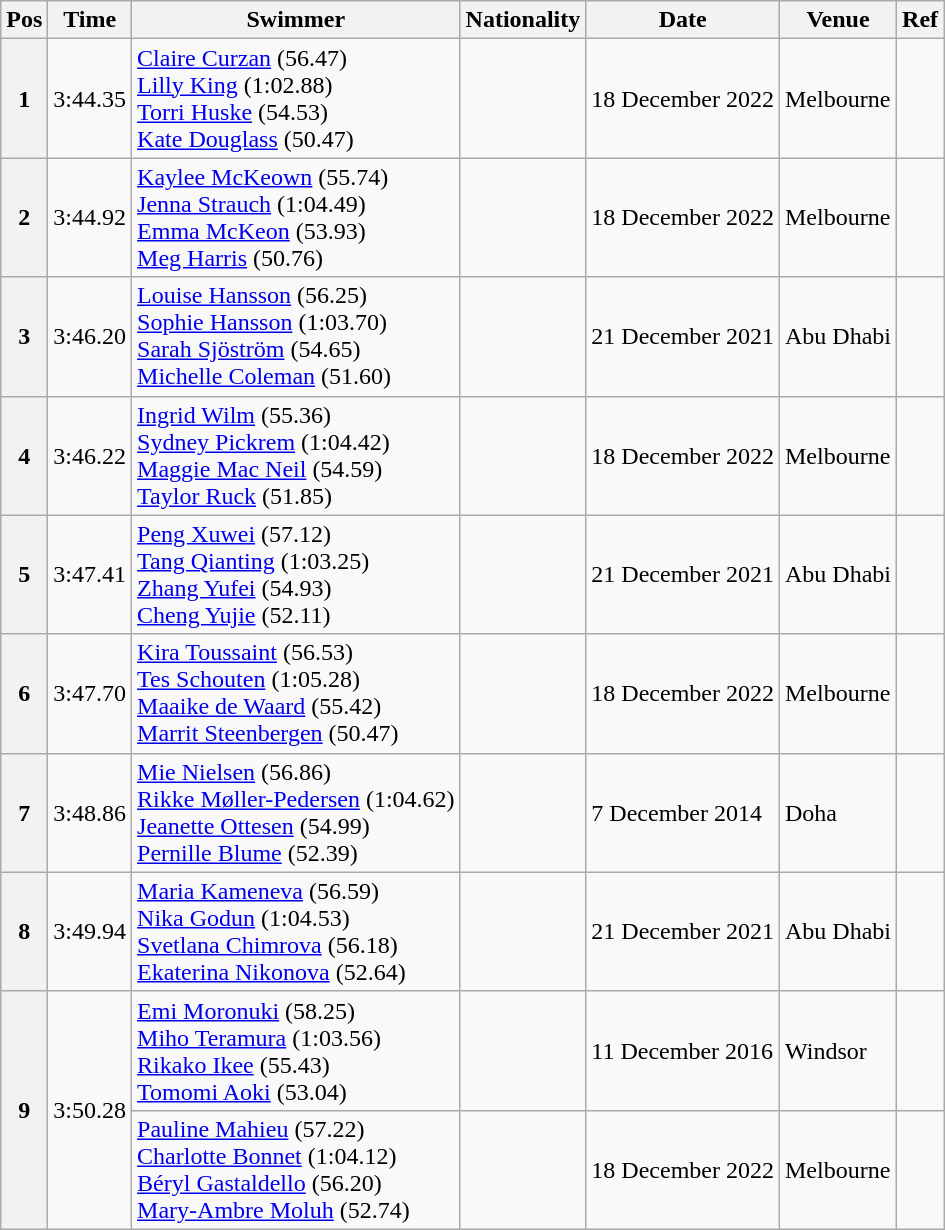<table class="wikitable">
<tr>
<th>Pos</th>
<th>Time</th>
<th>Swimmer</th>
<th>Nationality</th>
<th>Date</th>
<th>Venue</th>
<th>Ref</th>
</tr>
<tr>
<th>1</th>
<td>3:44.35</td>
<td><a href='#'>Claire Curzan</a> (56.47)<br><a href='#'>Lilly King</a> (1:02.88)<br><a href='#'>Torri Huske</a> (54.53)<br><a href='#'>Kate Douglass</a> (50.47)</td>
<td></td>
<td>18 December 2022</td>
<td>Melbourne</td>
<td></td>
</tr>
<tr>
<th>2</th>
<td>3:44.92</td>
<td><a href='#'>Kaylee McKeown</a> (55.74)<br><a href='#'>Jenna Strauch</a> (1:04.49)<br><a href='#'>Emma McKeon</a> (53.93)<br><a href='#'>Meg Harris</a> (50.76)</td>
<td></td>
<td>18 December 2022</td>
<td>Melbourne</td>
<td></td>
</tr>
<tr>
<th>3</th>
<td>3:46.20</td>
<td><a href='#'>Louise Hansson</a> (56.25)<br><a href='#'>Sophie Hansson</a> (1:03.70)<br><a href='#'>Sarah Sjöström</a> (54.65)<br><a href='#'>Michelle Coleman</a> (51.60)</td>
<td></td>
<td>21 December 2021</td>
<td>Abu Dhabi</td>
<td></td>
</tr>
<tr>
<th>4</th>
<td>3:46.22</td>
<td><a href='#'>Ingrid Wilm</a> (55.36)<br><a href='#'>Sydney Pickrem</a> (1:04.42)<br><a href='#'>Maggie Mac Neil</a> (54.59)<br><a href='#'>Taylor Ruck</a> (51.85)</td>
<td></td>
<td>18 December 2022</td>
<td>Melbourne</td>
<td></td>
</tr>
<tr>
<th>5</th>
<td>3:47.41</td>
<td><a href='#'>Peng Xuwei</a> (57.12)<br><a href='#'>Tang Qianting</a> (1:03.25)<br><a href='#'>Zhang Yufei</a> (54.93)<br><a href='#'>Cheng Yujie</a> (52.11)</td>
<td></td>
<td>21 December 2021</td>
<td>Abu Dhabi</td>
<td></td>
</tr>
<tr>
<th>6</th>
<td>3:47.70</td>
<td><a href='#'>Kira Toussaint</a> (56.53)<br><a href='#'>Tes Schouten</a> (1:05.28)<br><a href='#'>Maaike de Waard</a> (55.42)<br><a href='#'>Marrit Steenbergen</a> (50.47)</td>
<td></td>
<td>18 December 2022</td>
<td>Melbourne</td>
<td></td>
</tr>
<tr>
<th>7</th>
<td>3:48.86</td>
<td><a href='#'>Mie Nielsen</a> (56.86)<br><a href='#'>Rikke Møller-Pedersen</a> (1:04.62)<br><a href='#'>Jeanette Ottesen</a> (54.99)<br><a href='#'>Pernille Blume</a> (52.39)</td>
<td></td>
<td>7 December 2014</td>
<td>Doha</td>
<td></td>
</tr>
<tr>
<th>8</th>
<td>3:49.94</td>
<td><a href='#'>Maria Kameneva</a> (56.59)<br><a href='#'>Nika Godun</a> (1:04.53)<br><a href='#'>Svetlana Chimrova</a> (56.18)<br><a href='#'>Ekaterina Nikonova</a> (52.64)</td>
<td></td>
<td>21 December 2021</td>
<td>Abu Dhabi</td>
<td></td>
</tr>
<tr>
<th rowspan=2>9</th>
<td rowspan=2>3:50.28</td>
<td><a href='#'>Emi Moronuki</a> (58.25)<br><a href='#'>Miho Teramura</a> (1:03.56)<br><a href='#'>Rikako Ikee</a> (55.43)<br><a href='#'>Tomomi Aoki</a> (53.04)</td>
<td></td>
<td>11 December 2016</td>
<td>Windsor</td>
<td></td>
</tr>
<tr>
<td><a href='#'>Pauline Mahieu</a> (57.22)<br><a href='#'>Charlotte Bonnet</a> (1:04.12)<br><a href='#'>Béryl Gastaldello</a> (56.20)<br><a href='#'>Mary-Ambre Moluh</a> (52.74)</td>
<td></td>
<td>18 December 2022</td>
<td>Melbourne</td>
<td></td>
</tr>
</table>
